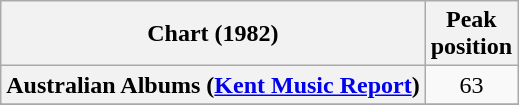<table class="wikitable sortable plainrowheaders">
<tr>
<th>Chart (1982)</th>
<th>Peak<br>position</th>
</tr>
<tr>
<th scope="row">Australian Albums (<a href='#'>Kent Music Report</a>)</th>
<td style="text-align:center;">63</td>
</tr>
<tr>
</tr>
<tr>
</tr>
<tr>
</tr>
<tr>
</tr>
<tr>
</tr>
<tr>
</tr>
<tr>
</tr>
</table>
